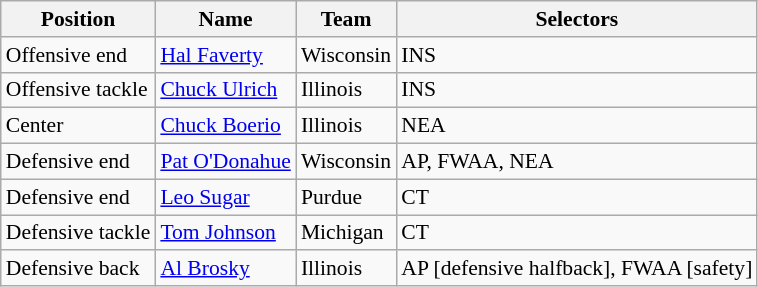<table class="wikitable" style="font-size: 90%">
<tr>
<th>Position</th>
<th>Name</th>
<th>Team</th>
<th>Selectors</th>
</tr>
<tr>
<td>Offensive end</td>
<td><a href='#'>Hal Faverty</a></td>
<td>Wisconsin</td>
<td>INS</td>
</tr>
<tr>
<td>Offensive tackle</td>
<td><a href='#'>Chuck Ulrich</a></td>
<td>Illinois</td>
<td>INS</td>
</tr>
<tr>
<td>Center</td>
<td><a href='#'>Chuck Boerio</a></td>
<td>Illinois</td>
<td>NEA</td>
</tr>
<tr>
<td>Defensive end</td>
<td><a href='#'>Pat O'Donahue</a></td>
<td>Wisconsin</td>
<td>AP, FWAA, NEA</td>
</tr>
<tr>
<td>Defensive end</td>
<td><a href='#'>Leo Sugar</a></td>
<td>Purdue</td>
<td>CT</td>
</tr>
<tr>
<td>Defensive tackle</td>
<td><a href='#'>Tom Johnson</a></td>
<td>Michigan</td>
<td>CT</td>
</tr>
<tr>
<td>Defensive back</td>
<td><a href='#'>Al Brosky</a></td>
<td>Illinois</td>
<td>AP [defensive halfback], FWAA [safety]</td>
</tr>
</table>
